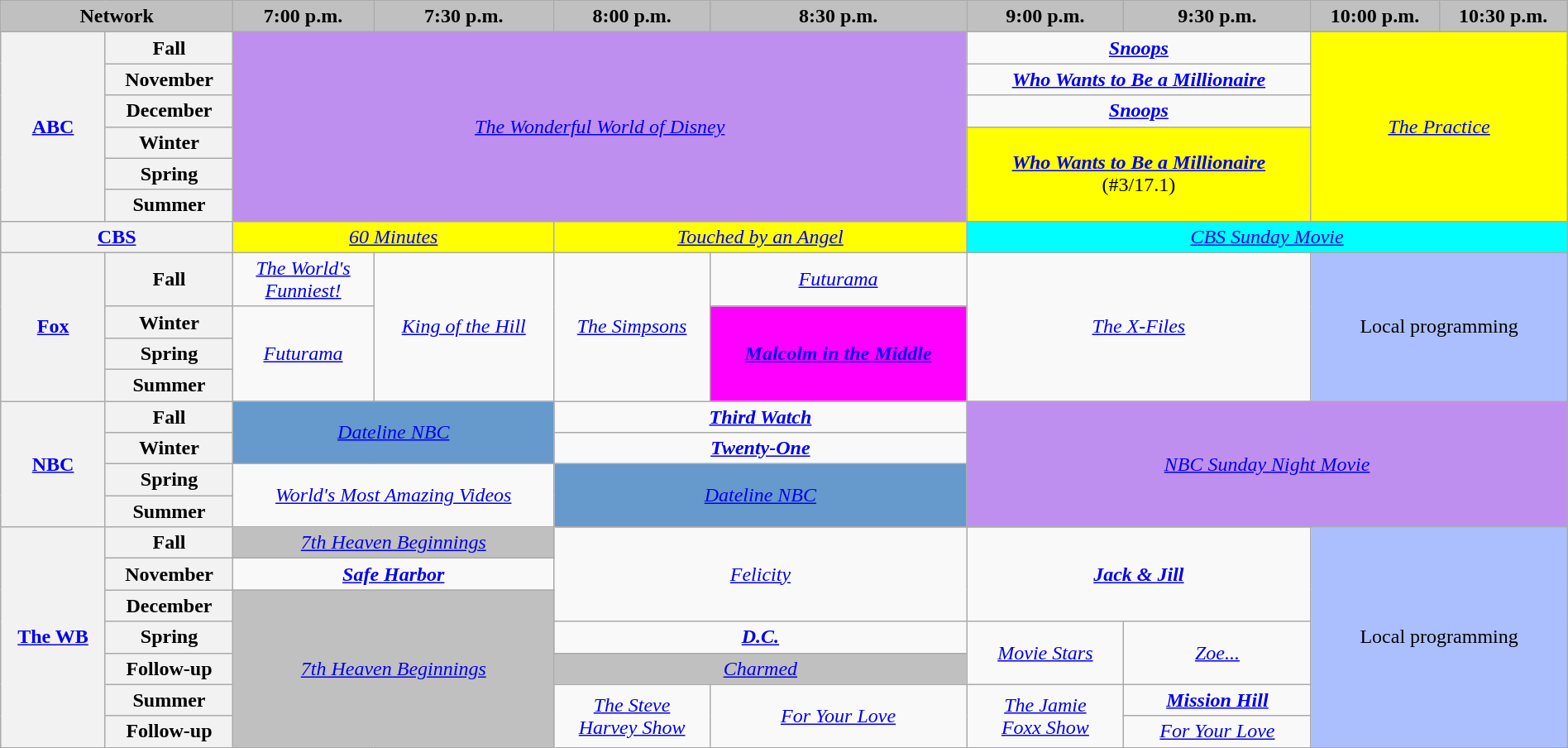<table class="wikitable" style="width:100%;margin-right:0;text-align:center">
<tr>
<th colspan="2" style="background-color:#C0C0C0;text-align:center">Network</th>
<th style="background-color:#C0C0C0;text-align:center">7:00 p.m.</th>
<th style="background-color:#C0C0C0;text-align:center">7:30 p.m.</th>
<th style="background-color:#C0C0C0;text-align:center">8:00 p.m.</th>
<th style="background-color:#C0C0C0;text-align:center">8:30 p.m.</th>
<th style="background-color:#C0C0C0;text-align:center">9:00 p.m.</th>
<th style="background-color:#C0C0C0;text-align:center">9:30 p.m.</th>
<th style="background-color:#C0C0C0;text-align:center">10:00 p.m.</th>
<th style="background-color:#C0C0C0;text-align:center">10:30 p.m.</th>
</tr>
<tr>
<th rowspan="6"><a href='#'>ABC</a></th>
<th>Fall</th>
<td colspan="4" rowspan="6" style="background:#bf8fef;"><em><a href='#'>The Wonderful World of Disney</a></em></td>
<td colspan="2"><strong><em><a href='#'>Snoops</a></em></strong></td>
<td style="background:#FFFF00;" colspan="2" rowspan="6"><em><a href='#'>The Practice</a></em> </td>
</tr>
<tr>
<th>November</th>
<td colspan="2"><strong><em><a href='#'>Who Wants to Be a Millionaire</a></em></strong></td>
</tr>
<tr>
<th>December</th>
<td colspan="2"><strong><em><a href='#'>Snoops</a></em></strong></td>
</tr>
<tr>
<th>Winter</th>
<td style="background:#FFFF00;" colspan="2" rowspan="3"><strong><em><a href='#'>Who Wants to Be a Millionaire</a></em></strong><br>(#3/17.1)</td>
</tr>
<tr>
<th>Spring</th>
</tr>
<tr>
<th>Summer</th>
</tr>
<tr>
<th colspan="2"><a href='#'>CBS</a></th>
<td style="background:#FFFF00;" colspan="2"><em><a href='#'>60 Minutes</a></em> </td>
<td style="background:#FFFF00;" colspan="2"><em><a href='#'>Touched by an Angel</a></em> </td>
<td style="background:#00FFFF;" colspan="4"><em><a href='#'>CBS Sunday Movie</a></em> </td>
</tr>
<tr>
<th rowspan="4"><a href='#'>Fox</a></th>
<th>Fall</th>
<td><em><a href='#'>The World's<br>Funniest!</a></em></td>
<td rowspan="4"><em><a href='#'>King of the Hill</a></em></td>
<td rowspan="4"><em><a href='#'>The Simpsons</a></em></td>
<td><em><a href='#'>Futurama</a></em></td>
<td colspan="2" rowspan="4"><em><a href='#'>The X-Files</a></em></td>
<td style="background:#abbfff;" colspan="2" rowspan="4">Local programming</td>
</tr>
<tr>
<th>Winter</th>
<td rowspan="3"><em><a href='#'>Futurama</a></em></td>
<td rowspan="3" style="background:#FF00FF;"><strong><em><a href='#'>Malcolm in the Middle</a></em></strong> </td>
</tr>
<tr>
<th>Spring</th>
</tr>
<tr>
<th>Summer</th>
</tr>
<tr>
<th rowspan="4"><a href='#'>NBC</a></th>
<th>Fall</th>
<td colspan="2" rowspan="2" style="background:#6699CC;"><em><a href='#'>Dateline NBC</a></em></td>
<td colspan="2"><strong><em><a href='#'>Third Watch</a></em></strong></td>
<td colspan="4" rowspan="4" style="background:#bf8fef;"><em><a href='#'>NBC Sunday Night Movie</a></em></td>
</tr>
<tr>
<th>Winter</th>
<td colspan="2"><strong><em><a href='#'>Twenty-One</a></em></strong></td>
</tr>
<tr>
<th>Spring</th>
<td colspan="2" rowspan="2"><em><a href='#'>World's Most Amazing Videos</a></em></td>
<td colspan="2" rowspan="2" style="background:#6699CC;"><em><a href='#'>Dateline NBC</a></em></td>
</tr>
<tr>
<th>Summer</th>
</tr>
<tr>
<th rowspan="7"><a href='#'>The WB</a></th>
<th>Fall</th>
<td colspan="2" style="background:#C0C0C0;"><em><a href='#'>7th Heaven Beginnings</a></em> </td>
<td colspan="2" rowspan="3"><em><a href='#'>Felicity</a></em></td>
<td colspan="2" rowspan="3"><strong><em><a href='#'>Jack & Jill</a></em></strong></td>
<td style="background:#abbfff;" rowspan="7" colspan="2">Local programming</td>
</tr>
<tr>
<th>November</th>
<td colspan="2"><strong><em><a href='#'>Safe Harbor</a></em></strong></td>
</tr>
<tr>
<th>December</th>
<td rowspan="5" colspan="2" style="background:#C0C0C0;"><em><a href='#'>7th Heaven Beginnings</a></em> </td>
</tr>
<tr>
<th>Spring</th>
<td colspan="2"><strong><em><a href='#'>D.C.</a></em></strong></td>
<td rowspan="2"><em><a href='#'>Movie Stars</a></em></td>
<td rowspan="2"><em><a href='#'>Zoe...</a></em></td>
</tr>
<tr>
<th>Follow-up</th>
<td colspan="2" style="background:#C0C0C0;"><em><a href='#'>Charmed</a></em> </td>
</tr>
<tr>
<th>Summer</th>
<td rowspan="2"><em><a href='#'>The Steve<br>Harvey Show</a></em></td>
<td rowspan="2"><em><a href='#'>For Your Love</a></em></td>
<td rowspan="2"><em><a href='#'>The Jamie<br>Foxx Show</a></em></td>
<td><strong><em><a href='#'>Mission Hill</a></em></strong></td>
</tr>
<tr>
<th>Follow-up</th>
<td><em><a href='#'>For Your Love</a></em></td>
</tr>
</table>
